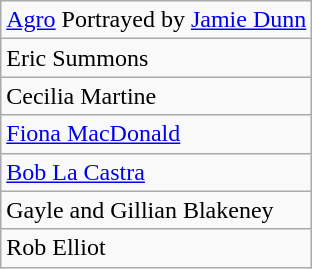<table class="wikitable">
<tr>
<td><a href='#'>Agro</a> Portrayed by <a href='#'>Jamie Dunn</a></td>
</tr>
<tr>
<td>Eric Summons</td>
</tr>
<tr>
<td>Cecilia Martine</td>
</tr>
<tr>
<td><a href='#'>Fiona MacDonald</a></td>
</tr>
<tr>
<td><a href='#'>Bob La Castra</a></td>
</tr>
<tr>
<td>Gayle and Gillian Blakeney</td>
</tr>
<tr>
<td>Rob Elliot</td>
</tr>
</table>
